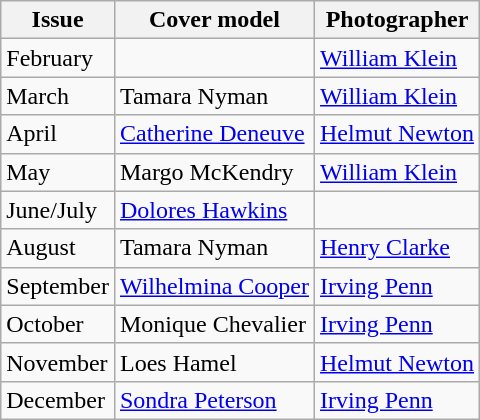<table class="sortable wikitable">
<tr>
<th>Issue</th>
<th>Cover model</th>
<th>Photographer</th>
</tr>
<tr>
<td>February</td>
<td></td>
<td><a href='#'>William Klein</a></td>
</tr>
<tr>
<td>March</td>
<td>Tamara Nyman</td>
<td><a href='#'>William Klein</a></td>
</tr>
<tr>
<td>April</td>
<td><a href='#'>Catherine Deneuve</a></td>
<td><a href='#'>Helmut Newton</a></td>
</tr>
<tr>
<td>May</td>
<td>Margo McKendry</td>
<td><a href='#'>William Klein</a></td>
</tr>
<tr>
<td>June/July</td>
<td><a href='#'>Dolores Hawkins</a></td>
<td></td>
</tr>
<tr>
<td>August</td>
<td>Tamara Nyman</td>
<td><a href='#'>Henry Clarke</a></td>
</tr>
<tr>
<td>September</td>
<td><a href='#'>Wilhelmina Cooper</a></td>
<td><a href='#'>Irving Penn</a></td>
</tr>
<tr>
<td>October</td>
<td>Monique Chevalier</td>
<td><a href='#'>Irving Penn</a></td>
</tr>
<tr>
<td>November</td>
<td>Loes Hamel</td>
<td><a href='#'>Helmut Newton</a></td>
</tr>
<tr>
<td>December</td>
<td><a href='#'>Sondra Peterson</a></td>
<td><a href='#'>Irving Penn</a></td>
</tr>
</table>
